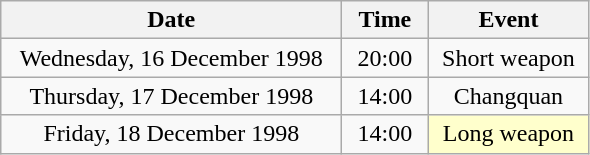<table class = "wikitable" style="text-align:center;">
<tr>
<th width=220>Date</th>
<th width=50>Time</th>
<th width=100>Event</th>
</tr>
<tr>
<td>Wednesday, 16 December 1998</td>
<td>20:00</td>
<td>Short weapon</td>
</tr>
<tr>
<td>Thursday, 17 December 1998</td>
<td>14:00</td>
<td>Changquan</td>
</tr>
<tr>
<td>Friday, 18 December 1998</td>
<td>14:00</td>
<td bgcolor=ffffcc>Long weapon</td>
</tr>
</table>
